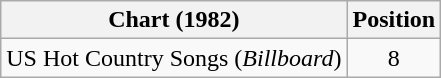<table class="wikitable">
<tr>
<th>Chart (1982)</th>
<th>Position</th>
</tr>
<tr>
<td>US Hot Country Songs (<em>Billboard</em>)</td>
<td align="center">8</td>
</tr>
</table>
